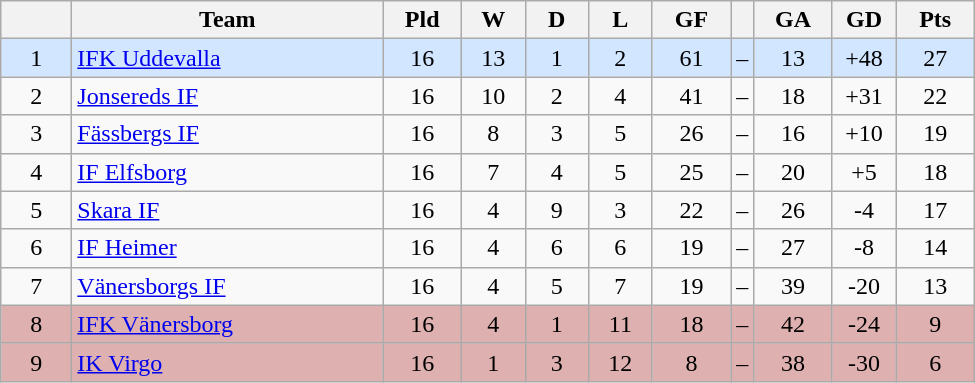<table class="wikitable" style="text-align: center;">
<tr>
<th style="width: 40px;"></th>
<th style="width: 200px;">Team</th>
<th style="width: 45px;">Pld</th>
<th style="width: 35px;">W</th>
<th style="width: 35px;">D</th>
<th style="width: 35px;">L</th>
<th style="width: 45px;">GF</th>
<th></th>
<th style="width: 45px;">GA</th>
<th style="width: 35px;">GD</th>
<th style="width: 45px;">Pts</th>
</tr>
<tr style="background: #d2e6ff">
<td>1</td>
<td style="text-align: left;"><a href='#'>IFK Uddevalla</a></td>
<td>16</td>
<td>13</td>
<td>1</td>
<td>2</td>
<td>61</td>
<td>–</td>
<td>13</td>
<td>+48</td>
<td>27</td>
</tr>
<tr>
<td>2</td>
<td style="text-align: left;"><a href='#'>Jonsereds IF</a></td>
<td>16</td>
<td>10</td>
<td>2</td>
<td>4</td>
<td>41</td>
<td>–</td>
<td>18</td>
<td>+31</td>
<td>22</td>
</tr>
<tr>
<td>3</td>
<td style="text-align: left;"><a href='#'>Fässbergs IF</a></td>
<td>16</td>
<td>8</td>
<td>3</td>
<td>5</td>
<td>26</td>
<td>–</td>
<td>16</td>
<td>+10</td>
<td>19</td>
</tr>
<tr>
<td>4</td>
<td style="text-align: left;"><a href='#'>IF Elfsborg</a></td>
<td>16</td>
<td>7</td>
<td>4</td>
<td>5</td>
<td>25</td>
<td>–</td>
<td>20</td>
<td>+5</td>
<td>18</td>
</tr>
<tr>
<td>5</td>
<td style="text-align: left;"><a href='#'>Skara IF</a></td>
<td>16</td>
<td>4</td>
<td>9</td>
<td>3</td>
<td>22</td>
<td>–</td>
<td>26</td>
<td>-4</td>
<td>17</td>
</tr>
<tr>
<td>6</td>
<td style="text-align: left;"><a href='#'>IF Heimer</a></td>
<td>16</td>
<td>4</td>
<td>6</td>
<td>6</td>
<td>19</td>
<td>–</td>
<td>27</td>
<td>-8</td>
<td>14</td>
</tr>
<tr>
<td>7</td>
<td style="text-align: left;"><a href='#'>Vänersborgs IF</a></td>
<td>16</td>
<td>4</td>
<td>5</td>
<td>7</td>
<td>19</td>
<td>–</td>
<td>39</td>
<td>-20</td>
<td>13</td>
</tr>
<tr style="background: #deb0b0">
<td>8</td>
<td style="text-align: left;"><a href='#'>IFK Vänersborg</a></td>
<td>16</td>
<td>4</td>
<td>1</td>
<td>11</td>
<td>18</td>
<td>–</td>
<td>42</td>
<td>-24</td>
<td>9</td>
</tr>
<tr style="background: #deb0b0">
<td>9</td>
<td style="text-align: left;"><a href='#'>IK Virgo</a></td>
<td>16</td>
<td>1</td>
<td>3</td>
<td>12</td>
<td>8</td>
<td>–</td>
<td>38</td>
<td>-30</td>
<td>6</td>
</tr>
</table>
